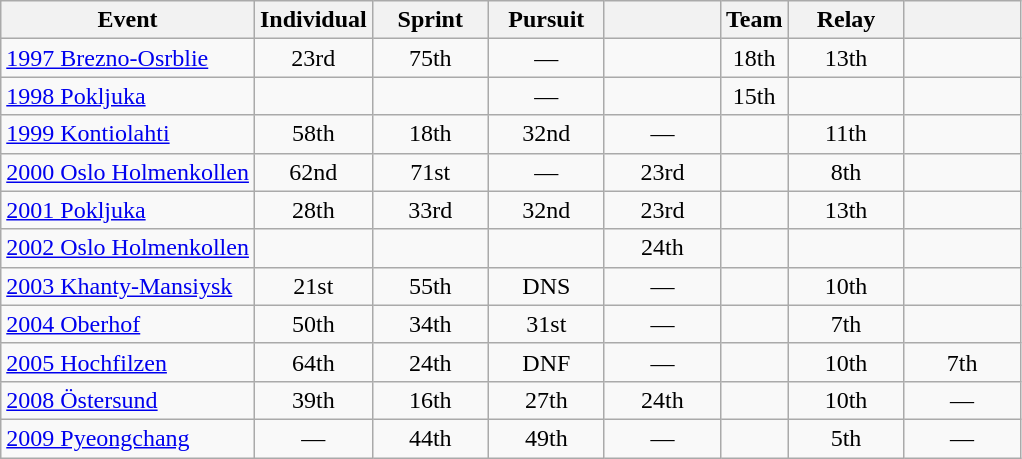<table class="wikitable" style="text-align: center;">
<tr ">
<th>Event</th>
<th style="width:70px;">Individual</th>
<th style="width:70px;">Sprint</th>
<th style="width:70px;">Pursuit</th>
<th style="width:70px;"></th>
<th>Team</th>
<th style="width:70px;">Relay</th>
<th style="width:70px;"></th>
</tr>
<tr>
<td align=left> <a href='#'>1997 Brezno-Osrblie</a></td>
<td>23rd</td>
<td>75th</td>
<td>—</td>
<td></td>
<td>18th</td>
<td>13th</td>
<td></td>
</tr>
<tr>
<td align=left> <a href='#'>1998 Pokljuka</a></td>
<td></td>
<td></td>
<td>—</td>
<td></td>
<td>15th</td>
<td></td>
<td></td>
</tr>
<tr>
<td align=left> <a href='#'>1999 Kontiolahti</a></td>
<td>58th</td>
<td>18th</td>
<td>32nd</td>
<td>—</td>
<td></td>
<td>11th</td>
<td></td>
</tr>
<tr>
<td align=left> <a href='#'>2000 Oslo Holmenkollen</a></td>
<td>62nd</td>
<td>71st</td>
<td>—</td>
<td>23rd</td>
<td></td>
<td>8th</td>
<td></td>
</tr>
<tr>
<td align=left> <a href='#'>2001 Pokljuka</a></td>
<td>28th</td>
<td>33rd</td>
<td>32nd</td>
<td>23rd</td>
<td></td>
<td>13th</td>
<td></td>
</tr>
<tr>
<td align=left> <a href='#'>2002 Oslo Holmenkollen</a></td>
<td></td>
<td></td>
<td></td>
<td>24th</td>
<td></td>
<td></td>
<td></td>
</tr>
<tr>
<td align=left> <a href='#'>2003 Khanty-Mansiysk</a></td>
<td>21st</td>
<td>55th</td>
<td>DNS</td>
<td>—</td>
<td></td>
<td>10th</td>
<td></td>
</tr>
<tr>
<td align=left> <a href='#'>2004 Oberhof</a></td>
<td>50th</td>
<td>34th</td>
<td>31st</td>
<td>—</td>
<td></td>
<td>7th</td>
<td></td>
</tr>
<tr>
<td align=left> <a href='#'>2005 Hochfilzen</a></td>
<td>64th</td>
<td>24th</td>
<td>DNF</td>
<td>—</td>
<td></td>
<td>10th</td>
<td>7th</td>
</tr>
<tr>
<td align=left> <a href='#'>2008 Östersund</a></td>
<td>39th</td>
<td>16th</td>
<td>27th</td>
<td>24th</td>
<td></td>
<td>10th</td>
<td>—</td>
</tr>
<tr>
<td align=left> <a href='#'>2009 Pyeongchang</a></td>
<td>—</td>
<td>44th</td>
<td>49th</td>
<td>—</td>
<td></td>
<td>5th</td>
<td>—</td>
</tr>
</table>
